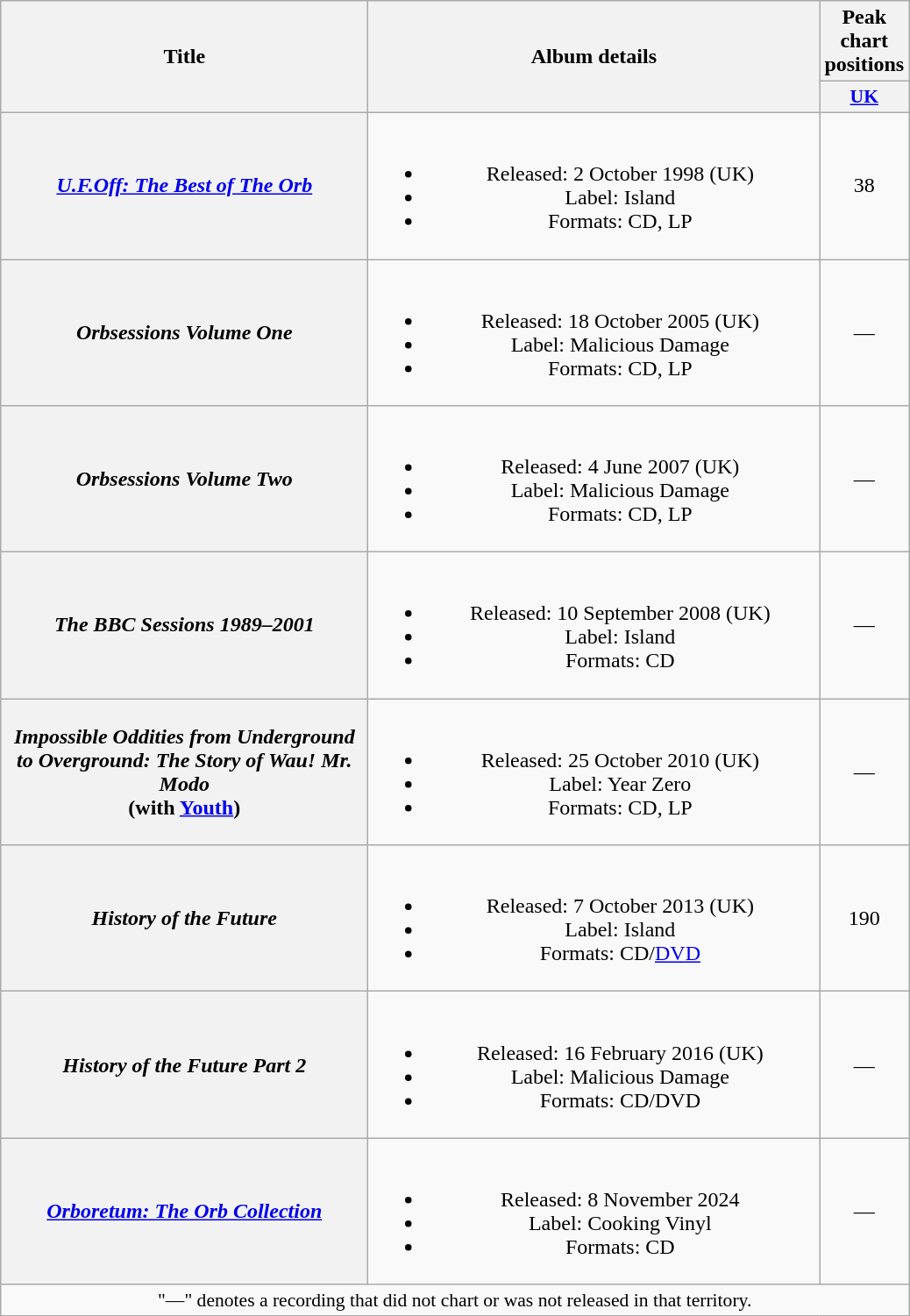<table class="wikitable plainrowheaders" style="text-align:center;" border="1">
<tr>
<th scope="col" rowspan="2" style="width:17em;">Title</th>
<th scope="col" rowspan="2" style="width:21em;">Album details</th>
<th scope="col">Peak chart positions</th>
</tr>
<tr>
<th scope="col" style="width:3em;font-size:90%;"><a href='#'>UK</a><br></th>
</tr>
<tr>
<th scope="row"><em><a href='#'>U.F.Off: The Best of The Orb</a></em></th>
<td><br><ul><li>Released: 2 October 1998 <span>(UK)</span></li><li>Label: Island</li><li>Formats: CD, LP</li></ul></td>
<td>38</td>
</tr>
<tr>
<th scope="row"><em>Orbsessions Volume One</em></th>
<td><br><ul><li>Released: 18 October 2005 <span>(UK)</span></li><li>Label: Malicious Damage</li><li>Formats: CD, LP</li></ul></td>
<td>—</td>
</tr>
<tr>
<th scope="row"><em>Orbsessions Volume Two</em></th>
<td><br><ul><li>Released: 4 June 2007 <span>(UK)</span></li><li>Label: Malicious Damage</li><li>Formats: CD, LP</li></ul></td>
<td>—</td>
</tr>
<tr>
<th scope="row"><em>The BBC Sessions 1989–2001</em></th>
<td><br><ul><li>Released: 10 September 2008 <span>(UK)</span></li><li>Label: Island</li><li>Formats: CD</li></ul></td>
<td>—</td>
</tr>
<tr>
<th scope="row"><em>Impossible Oddities from Underground to Overground: The Story of Wau! Mr. Modo</em><br><span>(with <a href='#'>Youth</a>)</span></th>
<td><br><ul><li>Released: 25 October 2010 <span>(UK)</span></li><li>Label: Year Zero</li><li>Formats: CD, LP</li></ul></td>
<td>—</td>
</tr>
<tr>
<th scope="row"><em>History of the Future</em></th>
<td><br><ul><li>Released: 7 October 2013 <span>(UK)</span></li><li>Label: Island</li><li>Formats: CD/<a href='#'>DVD</a></li></ul></td>
<td>190</td>
</tr>
<tr>
<th scope="row"><em>History of the Future Part 2</em></th>
<td><br><ul><li>Released: 16 February 2016 <span>(UK)</span></li><li>Label: Malicious Damage</li><li>Formats: CD/DVD</li></ul></td>
<td>—</td>
</tr>
<tr>
<th scope="row"><em><a href='#'>Orboretum: The Orb Collection</a></em></th>
<td><br><ul><li>Released: 8 November 2024</li><li>Label: Cooking Vinyl</li><li>Formats: CD</li></ul></td>
<td>—</td>
</tr>
<tr>
<td colspan="3" style="font-size:90%">"—" denotes a recording that did not chart or was not released in that territory.</td>
</tr>
</table>
